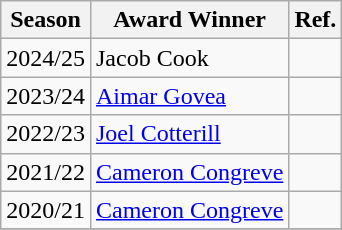<table class="wikitable">
<tr>
<th>Season</th>
<th>Award Winner</th>
<th>Ref.</th>
</tr>
<tr>
<td>2024/25</td>
<td>Jacob Cook</td>
<td></td>
</tr>
<tr>
<td>2023/24</td>
<td><a href='#'>Aimar Govea</a></td>
<td></td>
</tr>
<tr>
<td>2022/23</td>
<td><a href='#'>Joel Cotterill</a></td>
<td></td>
</tr>
<tr>
<td>2021/22</td>
<td><a href='#'>Cameron Congreve</a></td>
<td></td>
</tr>
<tr>
<td>2020/21</td>
<td><a href='#'>Cameron Congreve</a></td>
<td></td>
</tr>
<tr>
</tr>
</table>
